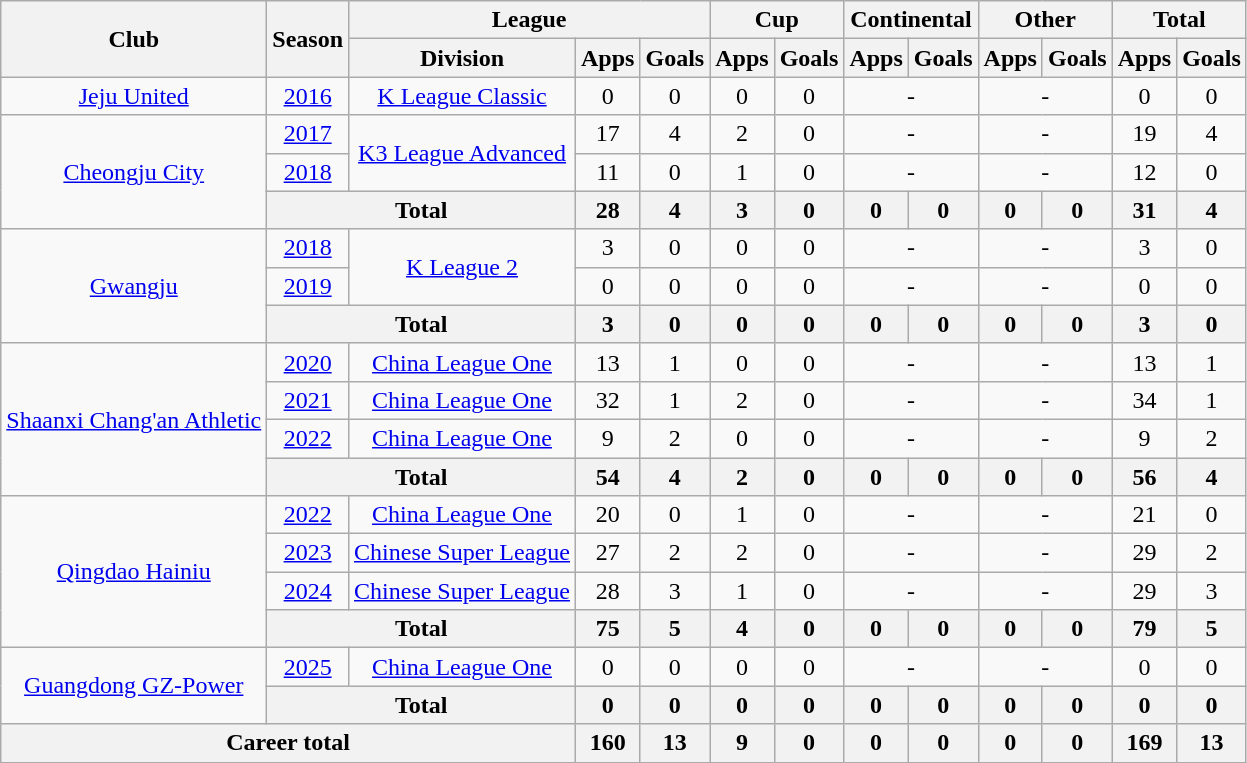<table class="wikitable" style="text-align: center">
<tr>
<th rowspan="2">Club</th>
<th rowspan="2">Season</th>
<th colspan="3">League</th>
<th colspan="2">Cup</th>
<th colspan="2">Continental</th>
<th colspan="2">Other</th>
<th colspan="2">Total</th>
</tr>
<tr>
<th>Division</th>
<th>Apps</th>
<th>Goals</th>
<th>Apps</th>
<th>Goals</th>
<th>Apps</th>
<th>Goals</th>
<th>Apps</th>
<th>Goals</th>
<th>Apps</th>
<th>Goals</th>
</tr>
<tr>
<td><a href='#'>Jeju United</a></td>
<td><a href='#'>2016</a></td>
<td><a href='#'>K League Classic</a></td>
<td>0</td>
<td>0</td>
<td>0</td>
<td>0</td>
<td colspan="2">-</td>
<td colspan="2">-</td>
<td>0</td>
<td>0</td>
</tr>
<tr>
<td rowspan="3"><a href='#'>Cheongju City</a></td>
<td><a href='#'>2017</a></td>
<td rowspan="2"><a href='#'>K3 League Advanced</a></td>
<td>17</td>
<td>4</td>
<td>2</td>
<td>0</td>
<td colspan="2">-</td>
<td colspan="2">-</td>
<td>19</td>
<td>4</td>
</tr>
<tr>
<td><a href='#'>2018</a></td>
<td>11</td>
<td>0</td>
<td>1</td>
<td>0</td>
<td colspan="2">-</td>
<td colspan="2">-</td>
<td>12</td>
<td>0</td>
</tr>
<tr>
<th colspan="2"><strong>Total</strong></th>
<th>28</th>
<th>4</th>
<th>3</th>
<th>0</th>
<th>0</th>
<th>0</th>
<th>0</th>
<th>0</th>
<th>31</th>
<th>4</th>
</tr>
<tr>
<td rowspan="3"><a href='#'>Gwangju</a></td>
<td><a href='#'>2018</a></td>
<td rowspan="2"><a href='#'>K League 2</a></td>
<td>3</td>
<td>0</td>
<td>0</td>
<td>0</td>
<td colspan="2">-</td>
<td colspan="2">-</td>
<td>3</td>
<td>0</td>
</tr>
<tr>
<td><a href='#'>2019</a></td>
<td>0</td>
<td>0</td>
<td>0</td>
<td>0</td>
<td colspan="2">-</td>
<td colspan="2">-</td>
<td>0</td>
<td>0</td>
</tr>
<tr>
<th colspan="2"><strong>Total</strong></th>
<th>3</th>
<th>0</th>
<th>0</th>
<th>0</th>
<th>0</th>
<th>0</th>
<th>0</th>
<th>0</th>
<th>3</th>
<th>0</th>
</tr>
<tr>
<td rowspan="4"><a href='#'>Shaanxi Chang'an Athletic</a></td>
<td><a href='#'>2020</a></td>
<td><a href='#'>China League One</a></td>
<td>13</td>
<td>1</td>
<td>0</td>
<td>0</td>
<td colspan="2">-</td>
<td colspan="2">-</td>
<td>13</td>
<td>1</td>
</tr>
<tr>
<td><a href='#'>2021</a></td>
<td><a href='#'>China League One</a></td>
<td>32</td>
<td>1</td>
<td>2</td>
<td>0</td>
<td colspan="2">-</td>
<td colspan="2">-</td>
<td>34</td>
<td>1</td>
</tr>
<tr>
<td><a href='#'>2022</a></td>
<td><a href='#'>China League One</a></td>
<td>9</td>
<td>2</td>
<td>0</td>
<td>0</td>
<td colspan="2">-</td>
<td colspan="2">-</td>
<td>9</td>
<td>2</td>
</tr>
<tr>
<th colspan="2"><strong>Total</strong></th>
<th>54</th>
<th>4</th>
<th>2</th>
<th>0</th>
<th>0</th>
<th>0</th>
<th>0</th>
<th>0</th>
<th>56</th>
<th>4</th>
</tr>
<tr>
<td rowspan="4"><a href='#'>Qingdao Hainiu</a></td>
<td><a href='#'>2022</a></td>
<td><a href='#'>China League One</a></td>
<td>20</td>
<td>0</td>
<td>1</td>
<td>0</td>
<td colspan="2">-</td>
<td colspan="2">-</td>
<td>21</td>
<td>0</td>
</tr>
<tr>
<td><a href='#'>2023</a></td>
<td><a href='#'>Chinese Super League</a></td>
<td>27</td>
<td>2</td>
<td>2</td>
<td>0</td>
<td colspan="2">-</td>
<td colspan="2">-</td>
<td>29</td>
<td>2</td>
</tr>
<tr>
<td><a href='#'>2024</a></td>
<td><a href='#'>Chinese Super League</a></td>
<td>28</td>
<td>3</td>
<td>1</td>
<td>0</td>
<td colspan="2">-</td>
<td colspan="2">-</td>
<td>29</td>
<td>3</td>
</tr>
<tr>
<th colspan="2"><strong>Total</strong></th>
<th>75</th>
<th>5</th>
<th>4</th>
<th>0</th>
<th>0</th>
<th>0</th>
<th>0</th>
<th>0</th>
<th>79</th>
<th>5</th>
</tr>
<tr>
<td rowspan="2"><a href='#'>Guangdong GZ-Power</a></td>
<td><a href='#'>2025</a></td>
<td><a href='#'>China League One</a></td>
<td>0</td>
<td>0</td>
<td>0</td>
<td>0</td>
<td colspan="2">-</td>
<td colspan="2">-</td>
<td>0</td>
<td>0</td>
</tr>
<tr>
<th colspan="2"><strong>Total</strong></th>
<th>0</th>
<th>0</th>
<th>0</th>
<th>0</th>
<th>0</th>
<th>0</th>
<th>0</th>
<th>0</th>
<th>0</th>
<th>0</th>
</tr>
<tr>
<th colspan="3">Career total</th>
<th>160</th>
<th>13</th>
<th>9</th>
<th>0</th>
<th>0</th>
<th>0</th>
<th>0</th>
<th>0</th>
<th>169</th>
<th>13</th>
</tr>
</table>
